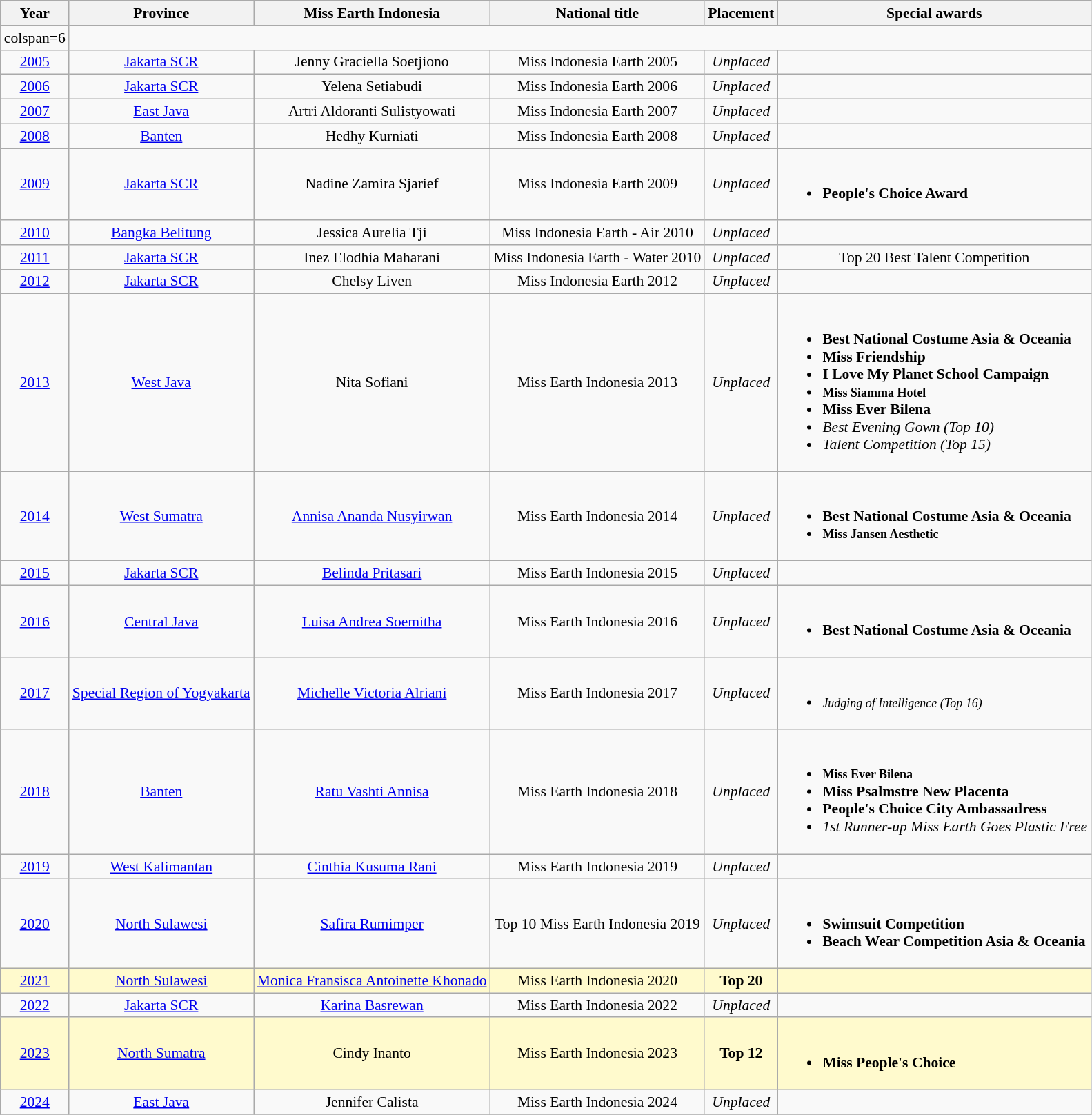<table class="wikitable " style="font-size: 90%; text-align:center;">
<tr>
<th>Year</th>
<th>Province</th>
<th>Miss Earth Indonesia</th>
<th>National title</th>
<th>Placement</th>
<th>Special awards</th>
</tr>
<tr>
<td>colspan=6 </td>
</tr>
<tr>
<td><a href='#'>2005</a></td>
<td><a href='#'>Jakarta SCR</a></td>
<td>Jenny Graciella Soetjiono</td>
<td>Miss Indonesia Earth 2005</td>
<td><em>Unplaced</em></td>
<td></td>
</tr>
<tr>
<td><a href='#'>2006</a></td>
<td><a href='#'>Jakarta SCR</a></td>
<td>Yelena Setiabudi</td>
<td>Miss Indonesia Earth 2006</td>
<td><em>Unplaced</em></td>
<td></td>
</tr>
<tr>
<td><a href='#'>2007</a></td>
<td><a href='#'>East Java</a></td>
<td>Artri Aldoranti Sulistyowati</td>
<td>Miss Indonesia Earth 2007</td>
<td><em>Unplaced</em></td>
<td></td>
</tr>
<tr>
<td><a href='#'>2008</a></td>
<td><a href='#'>Banten</a></td>
<td>Hedhy Kurniati</td>
<td>Miss Indonesia Earth 2008</td>
<td><em>Unplaced</em></td>
<td></td>
</tr>
<tr>
<td><a href='#'>2009</a></td>
<td><a href='#'>Jakarta SCR</a></td>
<td>Nadine Zamira Sjarief</td>
<td>Miss Indonesia Earth 2009</td>
<td><em>Unplaced</em></td>
<td align="left"><br><ul><li><strong>People's Choice Award</strong></li></ul></td>
</tr>
<tr>
<td><a href='#'>2010</a></td>
<td><a href='#'>Bangka Belitung</a></td>
<td>Jessica Aurelia Tji</td>
<td>Miss Indonesia Earth - Air 2010</td>
<td><em>Unplaced</em></td>
<td></td>
</tr>
<tr>
<td><a href='#'>2011</a></td>
<td><a href='#'>Jakarta SCR</a></td>
<td>Inez Elodhia Maharani</td>
<td>Miss Indonesia Earth - Water 2010</td>
<td><em>Unplaced</em></td>
<td>Top 20 Best Talent Competition</td>
</tr>
<tr>
<td><a href='#'>2012</a></td>
<td><a href='#'>Jakarta SCR</a></td>
<td>Chelsy Liven</td>
<td>Miss Indonesia Earth 2012</td>
<td><em>Unplaced</em></td>
<td></td>
</tr>
<tr>
<td><a href='#'>2013</a></td>
<td><a href='#'>West Java</a></td>
<td>Nita Sofiani</td>
<td>Miss Earth Indonesia 2013</td>
<td><em>Unplaced</em></td>
<td align="left"><br><ul><li> <strong>Best National Costume Asia & Oceania</strong></li><li> <strong>Miss Friendship</strong></li><li> <strong>I Love My Planet School Campaign</strong></li><li><small><strong>Miss Siamma Hotel</strong></small></li><li><strong>Miss Ever Bilena</strong></li><li><em>Best Evening Gown (Top 10)</em></li><li><em>Talent Competition (Top 15)</em></li></ul></td>
</tr>
<tr>
<td><a href='#'>2014</a></td>
<td><a href='#'>West Sumatra</a></td>
<td><a href='#'>Annisa Ananda Nusyirwan</a></td>
<td>Miss Earth Indonesia 2014</td>
<td><em>Unplaced</em></td>
<td align="left"><br><ul><li> <strong>Best National Costume Asia & Oceania</strong></li><li><small><strong>Miss Jansen Aesthetic</strong></small></li></ul></td>
</tr>
<tr>
<td><a href='#'>2015</a></td>
<td><a href='#'>Jakarta SCR</a></td>
<td><a href='#'>Belinda Pritasari</a></td>
<td>Miss Earth Indonesia 2015</td>
<td><em>Unplaced</em></td>
<td></td>
</tr>
<tr>
<td><a href='#'>2016</a></td>
<td><a href='#'>Central Java</a></td>
<td><a href='#'>Luisa Andrea Soemitha</a></td>
<td>Miss Earth Indonesia 2016</td>
<td><em>Unplaced</em></td>
<td align="left"><br><ul><li> <strong>Best National Costume Asia & Oceania</strong></li></ul></td>
</tr>
<tr>
<td><a href='#'>2017</a></td>
<td><a href='#'>Special Region of Yogyakarta</a></td>
<td><a href='#'>Michelle Victoria Alriani</a></td>
<td>Miss Earth Indonesia 2017</td>
<td><em>Unplaced</em></td>
<td align="left"><br><ul><li><small> <em>Judging of Intelligence (Top 16)</em></small></li></ul></td>
</tr>
<tr>
<td><a href='#'>2018</a></td>
<td><a href='#'>Banten</a></td>
<td><a href='#'>Ratu Vashti Annisa</a></td>
<td>Miss Earth Indonesia 2018</td>
<td><em>Unplaced</em></td>
<td align="left"><br><ul><li><small><strong>Miss Ever Bilena</strong></small></li><li><strong>Miss Psalmstre New Placenta</strong></li><li><strong>People's Choice City Ambassadress</strong></li><li><em>1st Runner-up Miss Earth Goes Plastic Free</em></li></ul></td>
</tr>
<tr>
<td><a href='#'>2019</a></td>
<td><a href='#'>West Kalimantan</a></td>
<td><a href='#'>Cinthia Kusuma Rani</a></td>
<td>Miss Earth Indonesia 2019</td>
<td><em>Unplaced</em></td>
<td></td>
</tr>
<tr>
<td><a href='#'>2020</a></td>
<td><a href='#'>North Sulawesi</a></td>
<td><a href='#'>Safira Rumimper</a></td>
<td>Top 10 Miss Earth Indonesia 2019</td>
<td><em>Unplaced</em></td>
<td align="left"><br><ul><li> <strong>Swimsuit Competition</strong></li><li> <strong>Beach Wear Competition Asia & Oceania</strong></li></ul></td>
</tr>
<tr style="background-color:#FFFACD">
<td><a href='#'>2021</a></td>
<td><a href='#'>North Sulawesi</a></td>
<td><a href='#'>Monica Fransisca Antoinette Khonado</a></td>
<td>Miss Earth Indonesia 2020</td>
<td><strong>Top 20</strong></td>
<td></td>
</tr>
<tr>
<td><a href='#'>2022</a></td>
<td><a href='#'>Jakarta SCR</a></td>
<td><a href='#'>Karina Basrewan</a></td>
<td>Miss Earth Indonesia 2022</td>
<td><em>Unplaced</em></td>
<td></td>
</tr>
<tr style="background-color:#FFFACD">
<td><a href='#'>2023</a></td>
<td><a href='#'>North Sumatra</a></td>
<td>Cindy Inanto</td>
<td>Miss Earth Indonesia 2023</td>
<td><strong>Top 12</strong></td>
<td align="left"><br><ul><li><strong>Miss People's Choice</strong></li></ul></td>
</tr>
<tr>
<td><a href='#'>2024</a></td>
<td><a href='#'>East Java</a></td>
<td>Jennifer Calista</td>
<td>Miss Earth Indonesia 2024</td>
<td><em>Unplaced</em></td>
<td></td>
</tr>
<tr>
</tr>
</table>
